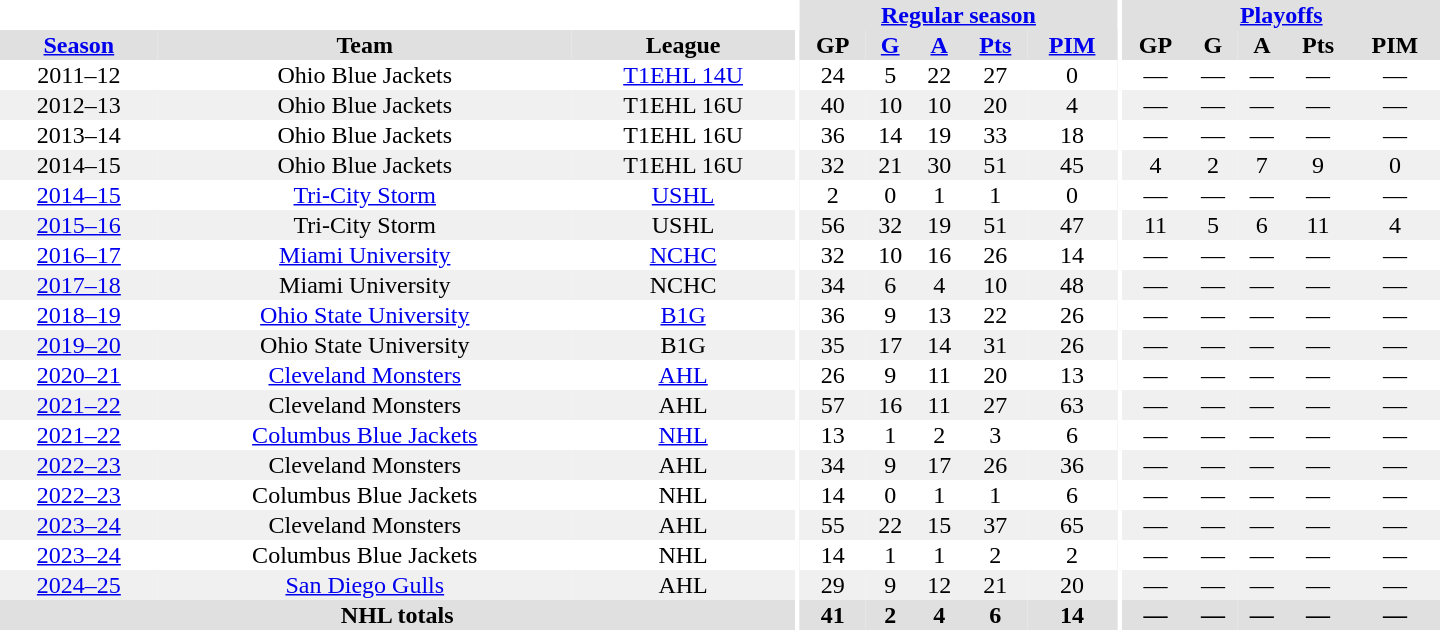<table border="0" cellpadding="1" cellspacing="0" style="text-align:center; width:60em">
<tr bgcolor="#e0e0e0">
<th colspan="3" bgcolor="#ffffff"></th>
<th rowspan="100" bgcolor="#ffffff"></th>
<th colspan="5"><a href='#'>Regular season</a></th>
<th rowspan="100" bgcolor="#ffffff"></th>
<th colspan="5"><a href='#'>Playoffs</a></th>
</tr>
<tr bgcolor="#e0e0e0">
<th><a href='#'>Season</a></th>
<th>Team</th>
<th>League</th>
<th>GP</th>
<th><a href='#'>G</a></th>
<th><a href='#'>A</a></th>
<th><a href='#'>Pts</a></th>
<th><a href='#'>PIM</a></th>
<th>GP</th>
<th>G</th>
<th>A</th>
<th>Pts</th>
<th>PIM</th>
</tr>
<tr>
<td>2011–12</td>
<td>Ohio Blue Jackets</td>
<td><a href='#'>T1EHL 14U</a></td>
<td>24</td>
<td>5</td>
<td>22</td>
<td>27</td>
<td>0</td>
<td>—</td>
<td>—</td>
<td>—</td>
<td>—</td>
<td>—</td>
</tr>
<tr bgcolor="#f0f0f0">
<td>2012–13</td>
<td>Ohio Blue Jackets</td>
<td>T1EHL 16U</td>
<td>40</td>
<td>10</td>
<td>10</td>
<td>20</td>
<td>4</td>
<td>—</td>
<td>—</td>
<td>—</td>
<td>—</td>
<td>—</td>
</tr>
<tr>
<td>2013–14</td>
<td>Ohio Blue Jackets</td>
<td>T1EHL 16U</td>
<td>36</td>
<td>14</td>
<td>19</td>
<td>33</td>
<td>18</td>
<td>—</td>
<td>—</td>
<td>—</td>
<td>—</td>
<td>—</td>
</tr>
<tr bgcolor="#f0f0f0">
<td>2014–15</td>
<td>Ohio Blue Jackets</td>
<td>T1EHL 16U</td>
<td>32</td>
<td>21</td>
<td>30</td>
<td>51</td>
<td>45</td>
<td>4</td>
<td>2</td>
<td>7</td>
<td>9</td>
<td>0</td>
</tr>
<tr>
<td><a href='#'>2014–15</a></td>
<td><a href='#'>Tri-City Storm</a></td>
<td><a href='#'>USHL</a></td>
<td>2</td>
<td>0</td>
<td>1</td>
<td>1</td>
<td>0</td>
<td>—</td>
<td>—</td>
<td>—</td>
<td>—</td>
<td>—</td>
</tr>
<tr bgcolor="#f0f0f0">
<td><a href='#'>2015–16</a></td>
<td>Tri-City Storm</td>
<td>USHL</td>
<td>56</td>
<td>32</td>
<td>19</td>
<td>51</td>
<td>47</td>
<td>11</td>
<td>5</td>
<td>6</td>
<td>11</td>
<td>4</td>
</tr>
<tr>
<td><a href='#'>2016–17</a></td>
<td><a href='#'>Miami University</a></td>
<td><a href='#'>NCHC</a></td>
<td>32</td>
<td>10</td>
<td>16</td>
<td>26</td>
<td>14</td>
<td>—</td>
<td>—</td>
<td>—</td>
<td>—</td>
<td>—</td>
</tr>
<tr bgcolor="#f0f0f0">
<td><a href='#'>2017–18</a></td>
<td>Miami University</td>
<td>NCHC</td>
<td>34</td>
<td>6</td>
<td>4</td>
<td>10</td>
<td>48</td>
<td>—</td>
<td>—</td>
<td>—</td>
<td>—</td>
<td>—</td>
</tr>
<tr>
<td><a href='#'>2018–19</a></td>
<td><a href='#'>Ohio State University</a></td>
<td><a href='#'>B1G</a></td>
<td>36</td>
<td>9</td>
<td>13</td>
<td>22</td>
<td>26</td>
<td>—</td>
<td>—</td>
<td>—</td>
<td>—</td>
<td>—</td>
</tr>
<tr bgcolor="#f0f0f0">
<td><a href='#'>2019–20</a></td>
<td>Ohio State University</td>
<td>B1G</td>
<td>35</td>
<td>17</td>
<td>14</td>
<td>31</td>
<td>26</td>
<td>—</td>
<td>—</td>
<td>—</td>
<td>—</td>
<td>—</td>
</tr>
<tr>
<td><a href='#'>2020–21</a></td>
<td><a href='#'>Cleveland Monsters</a></td>
<td><a href='#'>AHL</a></td>
<td>26</td>
<td>9</td>
<td>11</td>
<td>20</td>
<td>13</td>
<td>—</td>
<td>—</td>
<td>—</td>
<td>—</td>
<td>—</td>
</tr>
<tr bgcolor="#f0f0f0">
<td><a href='#'>2021–22</a></td>
<td>Cleveland Monsters</td>
<td>AHL</td>
<td>57</td>
<td>16</td>
<td>11</td>
<td>27</td>
<td>63</td>
<td>—</td>
<td>—</td>
<td>—</td>
<td>—</td>
<td>—</td>
</tr>
<tr>
<td><a href='#'>2021–22</a></td>
<td><a href='#'>Columbus Blue Jackets</a></td>
<td><a href='#'>NHL</a></td>
<td>13</td>
<td>1</td>
<td>2</td>
<td>3</td>
<td>6</td>
<td>—</td>
<td>—</td>
<td>—</td>
<td>—</td>
<td>—</td>
</tr>
<tr bgcolor="#f0f0f0">
<td><a href='#'>2022–23</a></td>
<td>Cleveland Monsters</td>
<td>AHL</td>
<td>34</td>
<td>9</td>
<td>17</td>
<td>26</td>
<td>36</td>
<td>—</td>
<td>—</td>
<td>—</td>
<td>—</td>
<td>—</td>
</tr>
<tr>
<td><a href='#'>2022–23</a></td>
<td>Columbus Blue Jackets</td>
<td>NHL</td>
<td>14</td>
<td>0</td>
<td>1</td>
<td>1</td>
<td>6</td>
<td>—</td>
<td>—</td>
<td>—</td>
<td>—</td>
<td>—</td>
</tr>
<tr bgcolor="#f0f0f0">
<td><a href='#'>2023–24</a></td>
<td>Cleveland Monsters</td>
<td>AHL</td>
<td>55</td>
<td>22</td>
<td>15</td>
<td>37</td>
<td>65</td>
<td>—</td>
<td>—</td>
<td>—</td>
<td>—</td>
<td>—</td>
</tr>
<tr>
<td><a href='#'>2023–24</a></td>
<td>Columbus Blue Jackets</td>
<td>NHL</td>
<td>14</td>
<td>1</td>
<td>1</td>
<td>2</td>
<td>2</td>
<td>—</td>
<td>—</td>
<td>—</td>
<td>—</td>
<td>—</td>
</tr>
<tr bgcolor="#f0f0f0">
<td><a href='#'>2024–25</a></td>
<td><a href='#'>San Diego Gulls</a></td>
<td>AHL</td>
<td>29</td>
<td>9</td>
<td>12</td>
<td>21</td>
<td>20</td>
<td>—</td>
<td>—</td>
<td>—</td>
<td>—</td>
<td>—</td>
</tr>
<tr bgcolor="#e0e0e0">
<th colspan=3>NHL totals</th>
<th>41</th>
<th>2</th>
<th>4</th>
<th>6</th>
<th>14</th>
<th>—</th>
<th>—</th>
<th>—</th>
<th>—</th>
<th>—</th>
</tr>
</table>
